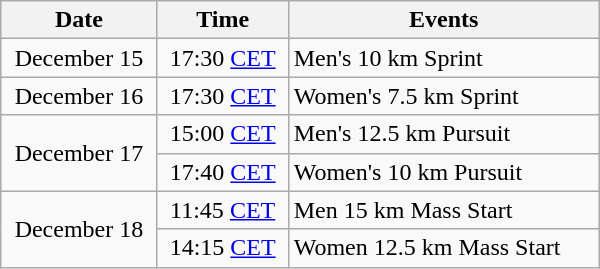<table class="wikitable" style="text-align: center" width="400">
<tr>
<th>Date</th>
<th>Time</th>
<th>Events</th>
</tr>
<tr>
<td>December 15</td>
<td>17:30 <a href='#'>CET</a></td>
<td style="text-align: left">Men's 10 km Sprint</td>
</tr>
<tr>
<td>December 16</td>
<td>17:30 <a href='#'>CET</a></td>
<td style="text-align: left">Women's 7.5 km Sprint</td>
</tr>
<tr>
<td rowspan=2>December 17</td>
<td>15:00 <a href='#'>CET</a></td>
<td style="text-align: left">Men's 12.5 km Pursuit</td>
</tr>
<tr>
<td>17:40 <a href='#'>CET</a></td>
<td style="text-align: left">Women's 10 km Pursuit</td>
</tr>
<tr>
<td rowspan=2>December 18</td>
<td>11:45 <a href='#'>CET</a></td>
<td style="text-align: left">Men 15 km Mass Start</td>
</tr>
<tr>
<td>14:15 <a href='#'>CET</a></td>
<td style="text-align: left">Women 12.5 km Mass Start</td>
</tr>
</table>
